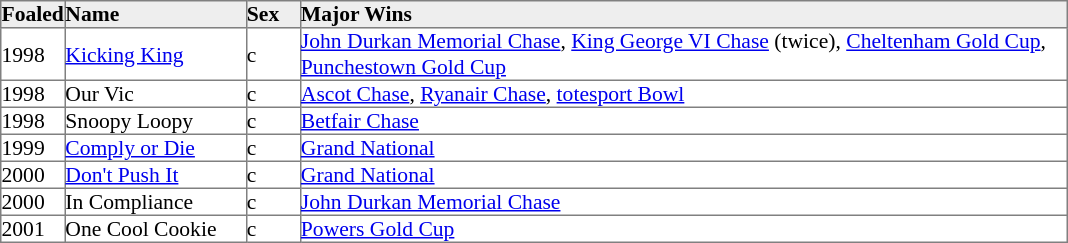<table border="1" cellpadding="0" style="border-collapse: collapse; font-size:90%">
<tr style="background:#eee;">
<td style="width:35px;"><strong>Foaled</strong></td>
<td style="width:120px;"><strong>Name</strong></td>
<td style="width:35px;"><strong>Sex</strong></td>
<td style="width:510px;"><strong>Major Wins</strong></td>
</tr>
<tr>
<td>1998</td>
<td><a href='#'>Kicking King</a></td>
<td>c</td>
<td><a href='#'>John Durkan Memorial Chase</a>, <a href='#'>King George VI Chase</a> (twice), <a href='#'>Cheltenham Gold Cup</a>, <a href='#'>Punchestown Gold Cup</a></td>
</tr>
<tr>
<td>1998</td>
<td>Our Vic</td>
<td>c</td>
<td><a href='#'>Ascot Chase</a>, <a href='#'>Ryanair Chase</a>, <a href='#'>totesport Bowl</a></td>
</tr>
<tr>
<td>1998</td>
<td>Snoopy Loopy</td>
<td>c</td>
<td><a href='#'>Betfair Chase</a></td>
</tr>
<tr>
<td>1999</td>
<td><a href='#'>Comply or Die</a></td>
<td>c</td>
<td><a href='#'>Grand National</a></td>
</tr>
<tr>
<td>2000</td>
<td><a href='#'>Don't Push It</a></td>
<td>c</td>
<td><a href='#'>Grand National</a></td>
</tr>
<tr>
<td>2000</td>
<td>In Compliance</td>
<td>c</td>
<td><a href='#'>John Durkan Memorial Chase</a></td>
</tr>
<tr>
<td>2001</td>
<td>One Cool Cookie</td>
<td>c</td>
<td><a href='#'>Powers Gold Cup</a></td>
</tr>
</table>
